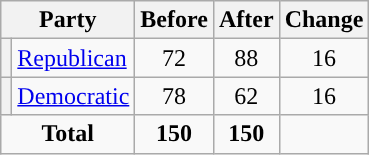<table class="wikitable" style="text-align:center;">
<tr>
<th colspan="2">Party</th>
<th>Before</th>
<th>After</th>
<th>Change</th>
</tr>
<tr>
<th style="background-color:"></th>
<td style="text-align:left;"><a href='#'>Republican</a></td>
<td>72</td>
<td>88</td>
<td> 16</td>
</tr>
<tr>
<th style="background-color:"></th>
<td style="text-align:left;"><a href='#'>Democratic</a></td>
<td>78</td>
<td>62</td>
<td> 16</td>
</tr>
<tr>
<td colspan="2"><strong>Total</strong></td>
<td><strong>150</strong></td>
<td><strong>150</strong></td>
<td></td>
</tr>
</table>
